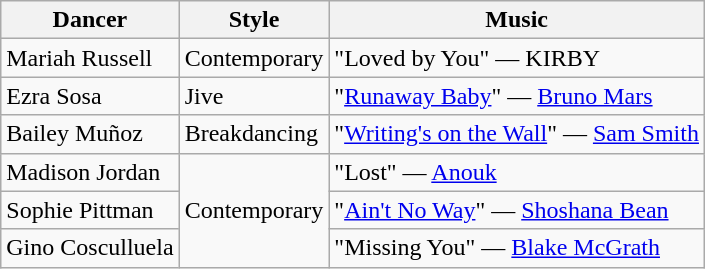<table class="wikitable">
<tr>
<th>Dancer</th>
<th>Style</th>
<th>Music</th>
</tr>
<tr>
<td>Mariah Russell</td>
<td>Contemporary</td>
<td>"Loved by You" — KIRBY</td>
</tr>
<tr>
<td>Ezra Sosa</td>
<td>Jive</td>
<td>"<a href='#'>Runaway Baby</a>" — <a href='#'>Bruno Mars</a></td>
</tr>
<tr>
<td>Bailey Muñoz</td>
<td>Breakdancing</td>
<td>"<a href='#'>Writing's on the Wall</a>" — <a href='#'>Sam Smith</a></td>
</tr>
<tr>
<td>Madison Jordan</td>
<td rowspan="3">Contemporary</td>
<td>"Lost" — <a href='#'>Anouk</a></td>
</tr>
<tr>
<td>Sophie Pittman</td>
<td>"<a href='#'>Ain't No Way</a>" — <a href='#'>Shoshana Bean</a></td>
</tr>
<tr>
<td>Gino Cosculluela</td>
<td>"Missing You" — <a href='#'>Blake McGrath</a></td>
</tr>
</table>
